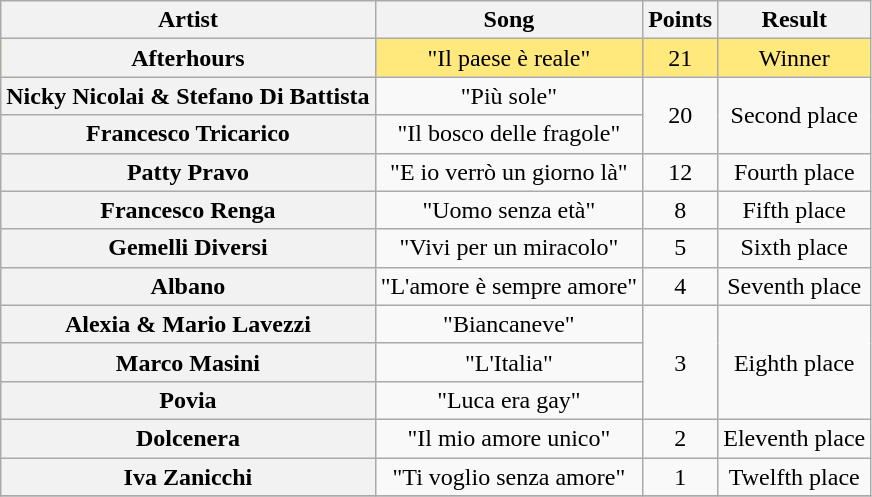<table class="wikitable plainrowheaders" style="text-align:center">
<tr>
<th scope="col">Artist</th>
<th scope="col">Song</th>
<th scope="col">Points</th>
<th scope="col">Result</th>
</tr>
<tr style="background:#ffe87c;">
<th scope="row">Afterhours</th>
<td>"Il paese è reale"</td>
<td>21</td>
<td>Winner</td>
</tr>
<tr>
<th scope="row">Nicky Nicolai & Stefano Di Battista</th>
<td>"Più sole"</td>
<td rowspan="2">20</td>
<td rowspan="2">Second place</td>
</tr>
<tr>
<th scope="row">Francesco Tricarico</th>
<td>"Il bosco delle fragole"</td>
</tr>
<tr>
<th scope="row">Patty Pravo</th>
<td>"E io verrò un giorno là"</td>
<td>12</td>
<td>Fourth place</td>
</tr>
<tr>
<th scope="row">Francesco Renga</th>
<td>"Uomo senza età"</td>
<td>8</td>
<td>Fifth place</td>
</tr>
<tr>
<th scope="row">Gemelli Diversi</th>
<td>"Vivi per un miracolo"</td>
<td>5</td>
<td>Sixth place</td>
</tr>
<tr>
<th scope="row">Albano</th>
<td>"L'amore è sempre amore"</td>
<td>4</td>
<td>Seventh place</td>
</tr>
<tr>
<th scope="row">Alexia & Mario Lavezzi</th>
<td>"Biancaneve"</td>
<td rowspan="3">3</td>
<td rowspan="3">Eighth place</td>
</tr>
<tr>
<th scope="row">Marco Masini</th>
<td>"L'Italia"</td>
</tr>
<tr>
<th scope="row">Povia</th>
<td>"Luca era gay"</td>
</tr>
<tr>
<th scope="row">Dolcenera</th>
<td>"Il mio amore unico"</td>
<td>2</td>
<td>Eleventh place</td>
</tr>
<tr>
<th scope="row">Iva Zanicchi</th>
<td>"Ti voglio senza amore"</td>
<td>1</td>
<td>Twelfth place</td>
</tr>
<tr>
</tr>
</table>
